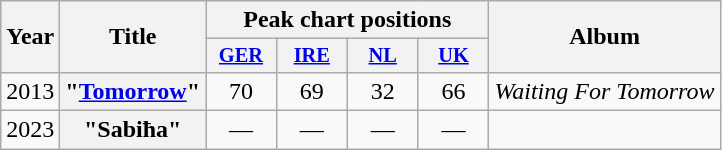<table class="wikitable plainrowheaders" style="text-align:center;">
<tr>
<th scope="col" rowspan="2">Year</th>
<th scope="col" rowspan="2">Title</th>
<th scope="col" colspan="4">Peak chart positions</th>
<th scope="col" rowspan="2">Album</th>
</tr>
<tr>
<th scope="col" style="width:3em;font-size:85%;"><a href='#'>GER</a></th>
<th scope="col" style="width:3em;font-size:85%;"><a href='#'>IRE</a><br></th>
<th scope="col" style="width:3em;font-size:85%;"><a href='#'>NL</a><br></th>
<th scope="col" style="width:3em;font-size:85%;"><a href='#'>UK</a><br></th>
</tr>
<tr>
<td>2013</td>
<th scope="row">"<a href='#'>Tomorrow</a>"</th>
<td>70</td>
<td>69</td>
<td>32</td>
<td>66</td>
<td><em>Waiting For Tomorrow</em></td>
</tr>
<tr>
<td>2023</td>
<th scope="row">"Sabiħa"</th>
<td>—</td>
<td>—</td>
<td>—</td>
<td>—</td>
<td></td>
</tr>
</table>
